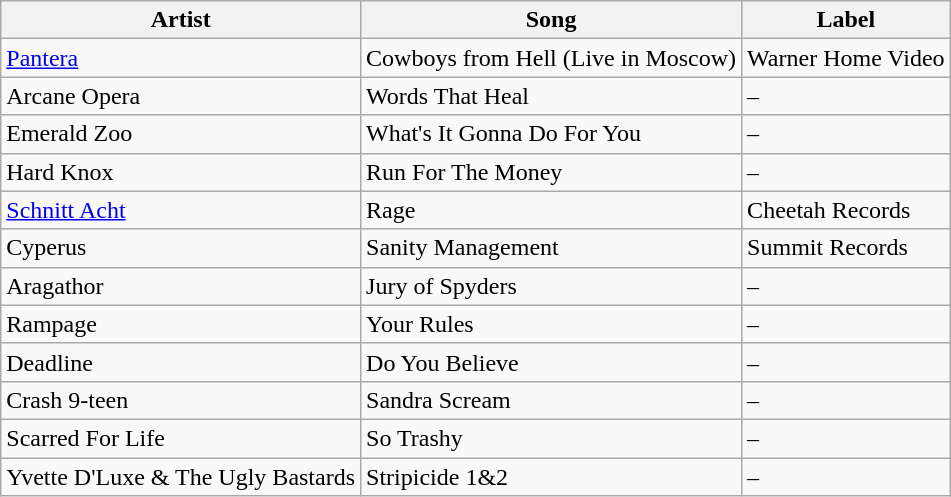<table class="wikitable">
<tr>
<th>Artist</th>
<th>Song</th>
<th>Label</th>
</tr>
<tr>
<td><a href='#'>Pantera</a></td>
<td>Cowboys from Hell (Live in Moscow)</td>
<td>Warner Home Video</td>
</tr>
<tr>
<td>Arcane Opera</td>
<td>Words That Heal</td>
<td>–</td>
</tr>
<tr>
<td>Emerald Zoo</td>
<td>What's It Gonna Do For You</td>
<td>–</td>
</tr>
<tr>
<td>Hard Knox</td>
<td>Run For The Money</td>
<td>–</td>
</tr>
<tr>
<td><a href='#'>Schnitt Acht</a></td>
<td>Rage</td>
<td>Cheetah Records</td>
</tr>
<tr>
<td>Cyperus</td>
<td>Sanity Management</td>
<td>Summit Records</td>
</tr>
<tr>
<td>Aragathor</td>
<td>Jury of Spyders</td>
<td>–</td>
</tr>
<tr>
<td>Rampage</td>
<td>Your Rules</td>
<td>–</td>
</tr>
<tr>
<td>Deadline</td>
<td>Do You Believe</td>
<td>–</td>
</tr>
<tr>
<td>Crash 9-teen</td>
<td>Sandra Scream</td>
<td>–</td>
</tr>
<tr>
<td>Scarred For Life</td>
<td>So Trashy</td>
<td>–</td>
</tr>
<tr>
<td>Yvette D'Luxe & The Ugly Bastards</td>
<td>Stripicide 1&2</td>
<td>–</td>
</tr>
</table>
